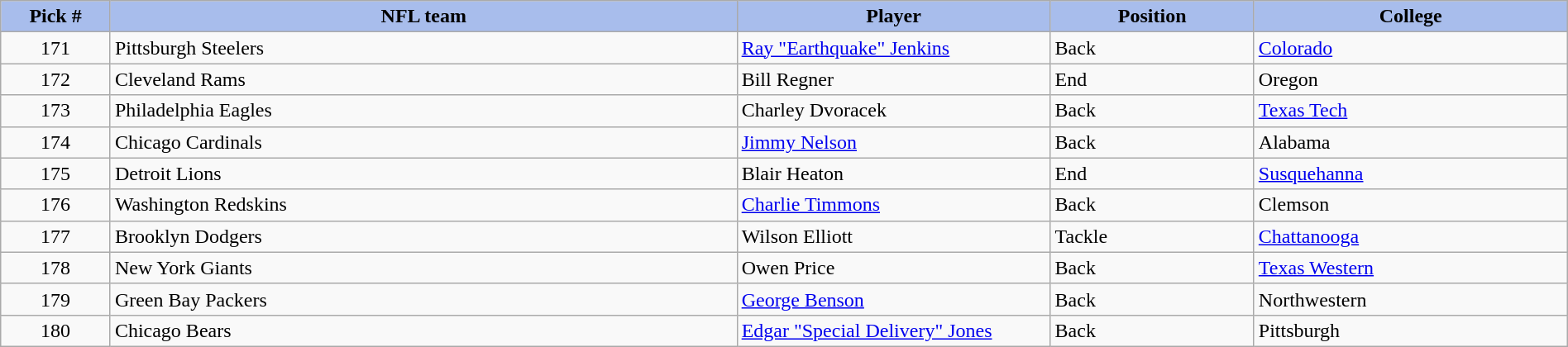<table style="width: 100%" class="sortable wikitable">
<tr>
<th style="background:#A8BDEC;" width=7%>Pick #</th>
<th width=40% style="background:#A8BDEC;">NFL team</th>
<th width=20% style="background:#A8BDEC;">Player</th>
<th width=13% style="background:#A8BDEC;">Position</th>
<th style="background:#A8BDEC;">College</th>
</tr>
<tr>
<td align=center>171</td>
<td>Pittsburgh Steelers</td>
<td><a href='#'>Ray "Earthquake" Jenkins</a></td>
<td>Back</td>
<td><a href='#'>Colorado</a></td>
</tr>
<tr>
<td align=center>172</td>
<td>Cleveland Rams</td>
<td>Bill Regner</td>
<td>End</td>
<td>Oregon</td>
</tr>
<tr>
<td align=center>173</td>
<td>Philadelphia Eagles</td>
<td>Charley Dvoracek</td>
<td>Back</td>
<td><a href='#'>Texas Tech</a></td>
</tr>
<tr>
<td align=center>174</td>
<td>Chicago Cardinals</td>
<td><a href='#'>Jimmy Nelson</a></td>
<td>Back</td>
<td>Alabama</td>
</tr>
<tr>
<td align=center>175</td>
<td>Detroit Lions</td>
<td>Blair Heaton</td>
<td>End</td>
<td><a href='#'>Susquehanna</a></td>
</tr>
<tr>
<td align=center>176</td>
<td>Washington Redskins</td>
<td><a href='#'>Charlie Timmons</a></td>
<td>Back</td>
<td>Clemson</td>
</tr>
<tr>
<td align=center>177</td>
<td>Brooklyn Dodgers</td>
<td>Wilson Elliott</td>
<td>Tackle</td>
<td><a href='#'>Chattanooga</a></td>
</tr>
<tr>
<td align=center>178</td>
<td>New York Giants</td>
<td>Owen Price</td>
<td>Back</td>
<td><a href='#'>Texas Western</a></td>
</tr>
<tr>
<td align=center>179</td>
<td>Green Bay Packers</td>
<td><a href='#'>George Benson</a></td>
<td>Back</td>
<td>Northwestern</td>
</tr>
<tr>
<td align=center>180</td>
<td>Chicago Bears</td>
<td><a href='#'>Edgar "Special Delivery" Jones</a></td>
<td>Back</td>
<td>Pittsburgh</td>
</tr>
</table>
